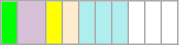<table border="1px" style="border-collapse:collapse; border-color:#aaa; margin-bottom:0.5em;" cellpadding=5 cellspacing=0>
<tr>
<td style="background:#00ff00"><strong></strong></td>
<td style="background:#D8BFD8">  </td>
<td style="background:yellow"></td>
<td style="background:#ffebcd"></td>
<td style="background:#afeeee"></td>
<td style="background:#afeeee"></td>
<td style="background:#afeeee"></td>
<td></td>
<td></td>
<td></td>
</tr>
</table>
